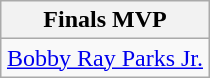<table class="wikitable" style="text-align: center; margin: 0 auto;">
<tr>
<th>Finals MVP</th>
</tr>
<tr>
<td><a href='#'>Bobby Ray Parks Jr.</a></td>
</tr>
</table>
